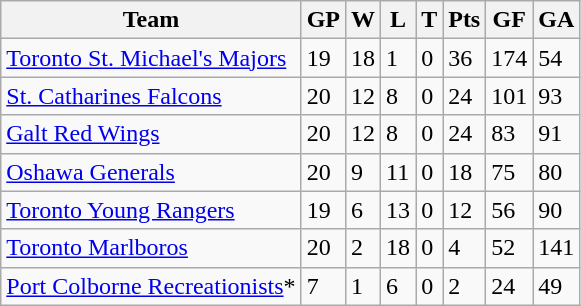<table class="wikitable">
<tr>
<th>Team</th>
<th>GP</th>
<th>W</th>
<th>L</th>
<th>T</th>
<th>Pts</th>
<th>GF</th>
<th>GA</th>
</tr>
<tr>
<td><a href='#'>Toronto St. Michael's Majors</a></td>
<td>19</td>
<td>18</td>
<td>1</td>
<td>0</td>
<td>36</td>
<td>174</td>
<td>54</td>
</tr>
<tr>
<td><a href='#'>St. Catharines Falcons</a></td>
<td>20</td>
<td>12</td>
<td>8</td>
<td>0</td>
<td>24</td>
<td>101</td>
<td>93</td>
</tr>
<tr>
<td><a href='#'>Galt Red Wings</a></td>
<td>20</td>
<td>12</td>
<td>8</td>
<td>0</td>
<td>24</td>
<td>83</td>
<td>91</td>
</tr>
<tr>
<td><a href='#'>Oshawa Generals</a></td>
<td>20</td>
<td>9</td>
<td>11</td>
<td>0</td>
<td>18</td>
<td>75</td>
<td>80</td>
</tr>
<tr>
<td><a href='#'>Toronto Young Rangers</a></td>
<td>19</td>
<td>6</td>
<td>13</td>
<td>0</td>
<td>12</td>
<td>56</td>
<td>90</td>
</tr>
<tr>
<td><a href='#'>Toronto Marlboros</a></td>
<td>20</td>
<td>2</td>
<td>18</td>
<td>0</td>
<td>4</td>
<td>52</td>
<td>141</td>
</tr>
<tr>
<td><a href='#'>Port Colborne Recreationists</a>*</td>
<td>7</td>
<td>1</td>
<td>6</td>
<td>0</td>
<td>2</td>
<td>24</td>
<td>49</td>
</tr>
</table>
